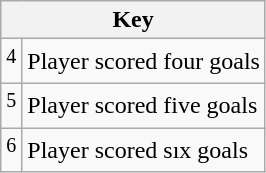<table class="wikitable plainrowheaders">
<tr>
<th colspan="2" scope="col">Key</th>
</tr>
<tr>
<td scope="row"><sup>4</sup></td>
<td align="left">Player scored four goals</td>
</tr>
<tr>
<td scope="row"><sup>5</sup></td>
<td align="left">Player scored five goals</td>
</tr>
<tr>
<td scope="row"><sup>6</sup></td>
<td align="left">Player scored sıx goals</td>
</tr>
</table>
